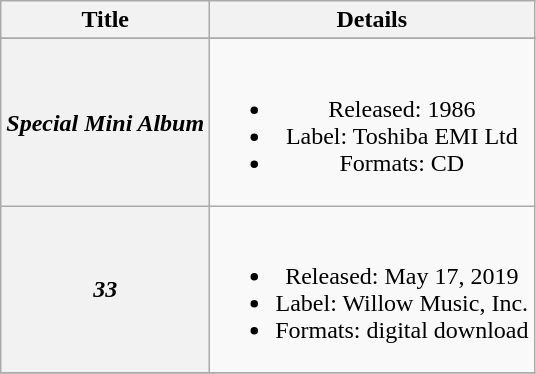<table class="wikitable plainrowheaders" style="text-align:center;">
<tr>
<th rowspan="1" scope="col">Title</th>
<th rowspan="1" scope="col">Details</th>
</tr>
<tr>
</tr>
<tr>
<th scope="row"><em>Special Mini Album</em></th>
<td><br><ul><li>Released: 1986</li><li>Label: Toshiba EMI Ltd</li><li>Formats: CD</li></ul></td>
</tr>
<tr>
<th scope="row"><em>33</em></th>
<td><br><ul><li>Released: May 17, 2019</li><li>Label: Willow Music, Inc.</li><li>Formats: digital download</li></ul></td>
</tr>
<tr>
</tr>
</table>
